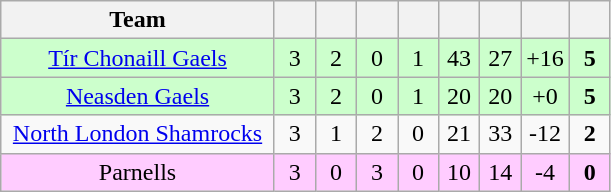<table class="wikitable" style="text-align:center">
<tr>
<th style="width:175px;">Team</th>
<th width="20"></th>
<th width="20"></th>
<th width="20"></th>
<th width="20"></th>
<th width="20"></th>
<th width="20"></th>
<th width="20"></th>
<th width="20"></th>
</tr>
<tr style="background:#cfc;">
<td><a href='#'>Tír Chonaill Gaels</a></td>
<td>3</td>
<td>2</td>
<td>0</td>
<td>1</td>
<td>43</td>
<td>27</td>
<td>+16</td>
<td><strong>5</strong></td>
</tr>
<tr style="background:#cfc;">
<td><a href='#'>Neasden Gaels</a></td>
<td>3</td>
<td>2</td>
<td>0</td>
<td>1</td>
<td>20</td>
<td>20</td>
<td>+0</td>
<td><strong>5</strong></td>
</tr>
<tr>
<td><a href='#'>North London Shamrocks</a></td>
<td>3</td>
<td>1</td>
<td>2</td>
<td>0</td>
<td>21</td>
<td>33</td>
<td>-12</td>
<td><strong>2</strong></td>
</tr>
<tr style="background:#fcf;">
<td>Parnells</td>
<td>3</td>
<td>0</td>
<td>3</td>
<td>0</td>
<td>10</td>
<td>14</td>
<td>-4</td>
<td><strong>0</strong></td>
</tr>
</table>
